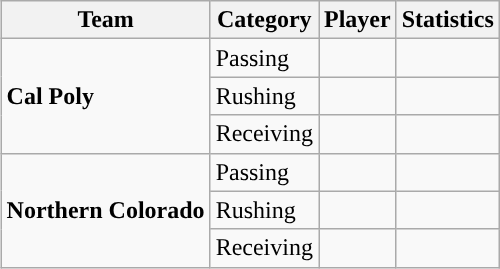<table class="wikitable" style="float: right;">
<tr>
<th>Team</th>
<th>Category</th>
<th>Player</th>
<th>Statistics</th>
</tr>
<tr>
<td rowspan=3><strong>Cal Poly</strong></td>
<td>Passing</td>
<td></td>
<td></td>
</tr>
<tr>
<td>Rushing</td>
<td></td>
<td></td>
</tr>
<tr>
<td>Receiving</td>
<td></td>
<td></td>
</tr>
<tr>
<td rowspan=3><strong>Northern Colorado</strong></td>
<td>Passing</td>
<td></td>
<td></td>
</tr>
<tr>
<td>Rushing</td>
<td></td>
<td></td>
</tr>
<tr>
<td>Receiving</td>
<td></td>
<td></td>
</tr>
</table>
